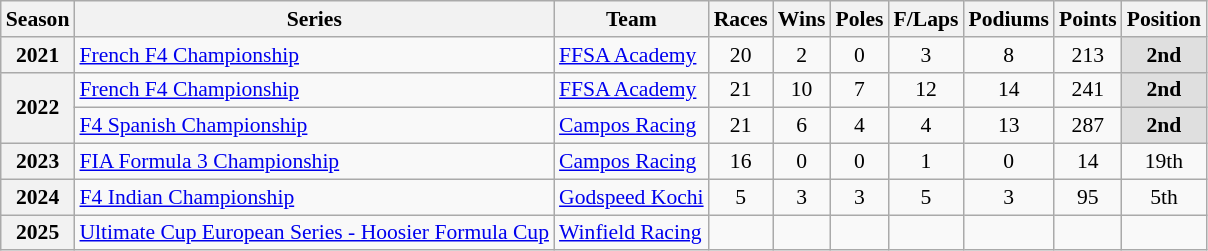<table class="wikitable" style="font-size: 90%; text-align:center">
<tr>
<th>Season</th>
<th>Series</th>
<th>Team</th>
<th>Races</th>
<th>Wins</th>
<th>Poles</th>
<th>F/Laps</th>
<th>Podiums</th>
<th>Points</th>
<th>Position</th>
</tr>
<tr>
<th>2021</th>
<td align="left"><a href='#'>French F4 Championship</a></td>
<td align="left"><a href='#'>FFSA Academy</a></td>
<td>20</td>
<td>2</td>
<td>0</td>
<td>3</td>
<td>8</td>
<td>213</td>
<td style="background:#DFDFDF;"><strong>2nd</strong></td>
</tr>
<tr>
<th rowspan="2">2022</th>
<td align="left"><a href='#'>French F4 Championship</a></td>
<td align="left"><a href='#'>FFSA Academy</a></td>
<td>21</td>
<td>10</td>
<td>7</td>
<td>12</td>
<td>14</td>
<td>241</td>
<td style="background:#DFDFDF;"><strong>2nd</strong></td>
</tr>
<tr>
<td align="left"><a href='#'>F4 Spanish Championship</a></td>
<td align="left"><a href='#'>Campos Racing</a></td>
<td>21</td>
<td>6</td>
<td>4</td>
<td>4</td>
<td>13</td>
<td>287</td>
<td style="background:#DFDFDF;"><strong>2nd</strong></td>
</tr>
<tr>
<th>2023</th>
<td align="left"><a href='#'>FIA Formula 3 Championship</a></td>
<td align="left"><a href='#'>Campos Racing</a></td>
<td>16</td>
<td>0</td>
<td>0</td>
<td>1</td>
<td>0</td>
<td>14</td>
<td>19th</td>
</tr>
<tr>
<th>2024</th>
<td align="left"><a href='#'>F4 Indian Championship</a></td>
<td align="left"><a href='#'>Godspeed Kochi</a></td>
<td>5</td>
<td>3</td>
<td>3</td>
<td>5</td>
<td>3</td>
<td>95</td>
<td>5th</td>
</tr>
<tr>
<th>2025</th>
<td align=left><a href='#'>Ultimate Cup European Series - Hoosier Formula Cup</a></td>
<td align=left><a href='#'>Winfield Racing</a></td>
<td></td>
<td></td>
<td></td>
<td></td>
<td></td>
<td></td>
<td></td>
</tr>
</table>
